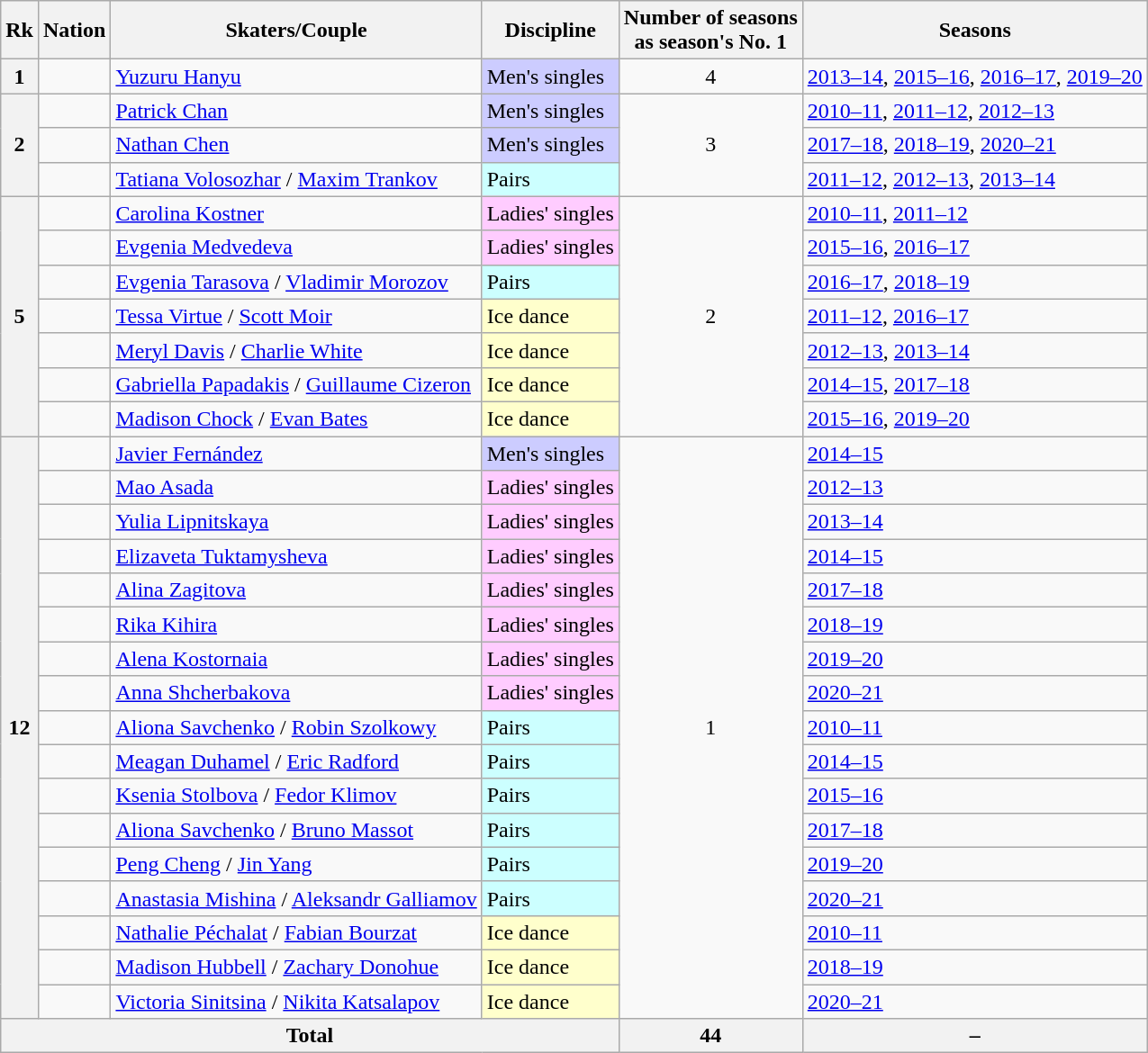<table class="wikitable sortable">
<tr>
<th>Rk</th>
<th>Nation</th>
<th>Skaters/Couple</th>
<th>Discipline</th>
<th>Number of seasons<br>as season's No. 1</th>
<th>Seasons</th>
</tr>
<tr>
<th>1</th>
<td></td>
<td><a href='#'>Yuzuru Hanyu</a></td>
<td style="background-color: #ccf;">Men's singles</td>
<td style="text-align: center;">4</td>
<td><a href='#'>2013–14</a>, <a href='#'>2015–16</a>, <a href='#'>2016–17</a>, <a href='#'>2019–20</a></td>
</tr>
<tr>
<th rowspan="3">2</th>
<td></td>
<td><a href='#'>Patrick Chan</a></td>
<td style="background-color: #ccf;">Men's singles</td>
<td rowspan="3" style="text-align: center;">3</td>
<td><a href='#'>2010–11</a>, <a href='#'>2011–12</a>, <a href='#'>2012–13</a></td>
</tr>
<tr>
<td></td>
<td><a href='#'>Nathan Chen</a></td>
<td style="background-color: #ccf;">Men's singles</td>
<td><a href='#'>2017–18</a>, <a href='#'>2018–19</a>, <a href='#'>2020–21</a></td>
</tr>
<tr>
<td></td>
<td><a href='#'>Tatiana Volosozhar</a> / <a href='#'>Maxim Trankov</a></td>
<td style="background-color: #cff;">Pairs</td>
<td><a href='#'>2011–12</a>, <a href='#'>2012–13</a>, <a href='#'>2013–14</a></td>
</tr>
<tr>
<th rowspan="7">5</th>
<td></td>
<td><a href='#'>Carolina Kostner</a></td>
<td style="background-color: #fcf;">Ladies' singles</td>
<td rowspan="7" style="text-align: center;">2</td>
<td><a href='#'>2010–11</a>, <a href='#'>2011–12</a></td>
</tr>
<tr>
<td></td>
<td><a href='#'>Evgenia Medvedeva</a></td>
<td style="background-color: #fcf;">Ladies' singles</td>
<td><a href='#'>2015–16</a>, <a href='#'>2016–17</a></td>
</tr>
<tr>
<td></td>
<td><a href='#'>Evgenia Tarasova</a> / <a href='#'>Vladimir Morozov</a></td>
<td style="background-color: #cff;">Pairs</td>
<td><a href='#'>2016–17</a>, <a href='#'>2018–19</a></td>
</tr>
<tr>
<td></td>
<td><a href='#'>Tessa Virtue</a> / <a href='#'>Scott Moir</a></td>
<td style="background-color: #ffc;">Ice dance</td>
<td><a href='#'>2011–12</a>, <a href='#'>2016–17</a></td>
</tr>
<tr>
<td></td>
<td><a href='#'>Meryl Davis</a> / <a href='#'>Charlie White</a></td>
<td style="background-color: #ffc;">Ice dance</td>
<td><a href='#'>2012–13</a>, <a href='#'>2013–14</a></td>
</tr>
<tr>
<td></td>
<td><a href='#'>Gabriella Papadakis</a> / <a href='#'>Guillaume Cizeron</a></td>
<td style="background-color: #ffc;">Ice dance</td>
<td><a href='#'>2014–15</a>, <a href='#'>2017–18</a></td>
</tr>
<tr>
<td></td>
<td><a href='#'>Madison Chock</a> / <a href='#'>Evan Bates</a></td>
<td style="background-color: #ffc;">Ice dance</td>
<td><a href='#'>2015–16</a>, <a href='#'>2019–20</a></td>
</tr>
<tr>
<th rowspan="17">12</th>
<td></td>
<td><a href='#'>Javier Fernández</a></td>
<td style="background-color: #ccf;">Men's singles</td>
<td rowspan="17" style="text-align: center;">1</td>
<td><a href='#'>2014–15</a></td>
</tr>
<tr>
<td></td>
<td><a href='#'>Mao Asada</a></td>
<td style="background-color: #fcf;">Ladies' singles</td>
<td><a href='#'>2012–13</a></td>
</tr>
<tr>
<td></td>
<td><a href='#'>Yulia Lipnitskaya</a></td>
<td style="background-color: #fcf;">Ladies' singles</td>
<td><a href='#'>2013–14</a></td>
</tr>
<tr>
<td></td>
<td><a href='#'>Elizaveta Tuktamysheva</a></td>
<td style="background-color: #fcf;">Ladies' singles</td>
<td><a href='#'>2014–15</a></td>
</tr>
<tr>
<td></td>
<td><a href='#'>Alina Zagitova</a></td>
<td style="background-color: #fcf;">Ladies' singles</td>
<td><a href='#'>2017–18</a></td>
</tr>
<tr>
<td></td>
<td><a href='#'>Rika Kihira</a></td>
<td style="background-color: #fcf;">Ladies' singles</td>
<td><a href='#'>2018–19</a></td>
</tr>
<tr>
<td></td>
<td><a href='#'>Alena Kostornaia</a></td>
<td style="background-color: #fcf;">Ladies' singles</td>
<td><a href='#'>2019–20</a></td>
</tr>
<tr>
<td></td>
<td><a href='#'>Anna Shcherbakova</a></td>
<td style="background-color: #fcf;">Ladies' singles</td>
<td><a href='#'>2020–21</a></td>
</tr>
<tr>
<td></td>
<td><a href='#'>Aliona Savchenko</a> / <a href='#'>Robin Szolkowy</a></td>
<td style="background-color: #cff;">Pairs</td>
<td><a href='#'>2010–11</a></td>
</tr>
<tr>
<td></td>
<td><a href='#'>Meagan Duhamel</a> / <a href='#'>Eric Radford</a></td>
<td style="background-color: #cff;">Pairs</td>
<td><a href='#'>2014–15</a></td>
</tr>
<tr>
<td></td>
<td><a href='#'>Ksenia Stolbova</a> / <a href='#'>Fedor Klimov</a></td>
<td style="background-color: #cff;">Pairs</td>
<td><a href='#'>2015–16</a></td>
</tr>
<tr>
<td></td>
<td><a href='#'>Aliona Savchenko</a> / <a href='#'>Bruno Massot</a></td>
<td style="background-color: #cff;">Pairs</td>
<td><a href='#'>2017–18</a></td>
</tr>
<tr>
<td></td>
<td><a href='#'>Peng Cheng</a> / <a href='#'>Jin Yang</a></td>
<td style="background-color: #cff;">Pairs</td>
<td><a href='#'>2019–20</a></td>
</tr>
<tr>
<td></td>
<td><a href='#'>Anastasia Mishina</a> / <a href='#'>Aleksandr Galliamov</a></td>
<td style="background-color: #cff;">Pairs</td>
<td><a href='#'>2020–21</a></td>
</tr>
<tr>
<td></td>
<td><a href='#'>Nathalie Péchalat</a> / <a href='#'>Fabian Bourzat</a></td>
<td style="background-color: #ffc;">Ice dance</td>
<td><a href='#'>2010–11</a></td>
</tr>
<tr>
<td></td>
<td><a href='#'>Madison Hubbell</a> / <a href='#'>Zachary Donohue</a></td>
<td style="background-color: #ffc;">Ice dance</td>
<td><a href='#'>2018–19</a></td>
</tr>
<tr>
<td></td>
<td><a href='#'>Victoria Sinitsina</a> / <a href='#'>Nikita Katsalapov</a></td>
<td style="background-color: #ffc;">Ice dance</td>
<td><a href='#'>2020–21</a></td>
</tr>
<tr class="sortbottom">
<th colspan="4">Total</th>
<th>44</th>
<th>–</th>
</tr>
</table>
